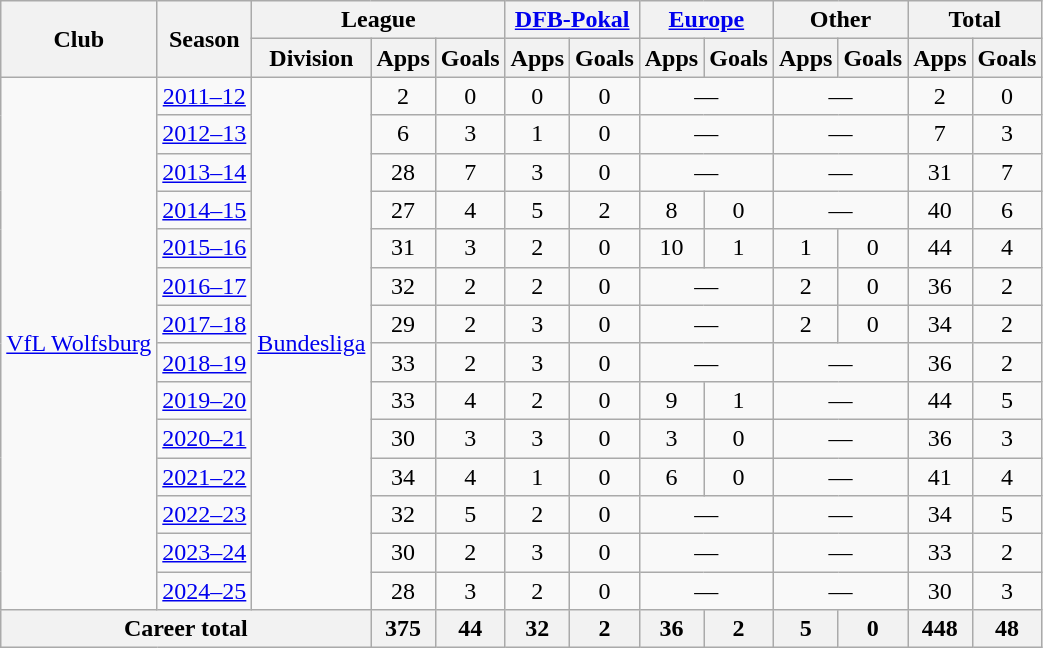<table class=wikitable style="text-align: center;">
<tr>
<th rowspan=2>Club</th>
<th rowspan=2>Season</th>
<th colspan=3>League</th>
<th colspan=2><a href='#'>DFB-Pokal</a></th>
<th colspan=2><a href='#'>Europe</a></th>
<th colspan=2>Other</th>
<th colspan=2>Total</th>
</tr>
<tr>
<th>Division</th>
<th>Apps</th>
<th>Goals</th>
<th>Apps</th>
<th>Goals</th>
<th>Apps</th>
<th>Goals</th>
<th>Apps</th>
<th>Goals</th>
<th>Apps</th>
<th>Goals</th>
</tr>
<tr>
<td rowspan=14><a href='#'>VfL Wolfsburg</a></td>
<td><a href='#'>2011–12</a></td>
<td rowspan=14><a href='#'>Bundesliga</a></td>
<td>2</td>
<td>0</td>
<td>0</td>
<td>0</td>
<td colspan=2>—</td>
<td colspan=2>—</td>
<td>2</td>
<td>0</td>
</tr>
<tr>
<td><a href='#'>2012–13</a></td>
<td>6</td>
<td>3</td>
<td>1</td>
<td>0</td>
<td colspan=2>—</td>
<td colspan=2>—</td>
<td>7</td>
<td>3</td>
</tr>
<tr>
<td><a href='#'>2013–14</a></td>
<td>28</td>
<td>7</td>
<td>3</td>
<td>0</td>
<td colspan=2>—</td>
<td colspan=2>—</td>
<td>31</td>
<td>7</td>
</tr>
<tr>
<td><a href='#'>2014–15</a></td>
<td>27</td>
<td>4</td>
<td>5</td>
<td>2</td>
<td>8</td>
<td>0</td>
<td colspan=2>—</td>
<td>40</td>
<td>6</td>
</tr>
<tr>
<td><a href='#'>2015–16</a></td>
<td>31</td>
<td>3</td>
<td>2</td>
<td>0</td>
<td>10</td>
<td>1</td>
<td>1</td>
<td>0</td>
<td>44</td>
<td>4</td>
</tr>
<tr>
<td><a href='#'>2016–17</a></td>
<td>32</td>
<td>2</td>
<td>2</td>
<td>0</td>
<td colspan=2>—</td>
<td>2</td>
<td>0</td>
<td>36</td>
<td>2</td>
</tr>
<tr>
<td><a href='#'>2017–18</a></td>
<td>29</td>
<td>2</td>
<td>3</td>
<td>0</td>
<td colspan=2>—</td>
<td>2</td>
<td>0</td>
<td>34</td>
<td>2</td>
</tr>
<tr>
<td><a href='#'>2018–19</a></td>
<td>33</td>
<td>2</td>
<td>3</td>
<td>0</td>
<td colspan=2>—</td>
<td colspan=2>—</td>
<td>36</td>
<td>2</td>
</tr>
<tr>
<td><a href='#'>2019–20</a></td>
<td>33</td>
<td>4</td>
<td>2</td>
<td>0</td>
<td>9</td>
<td>1</td>
<td colspan=2>—</td>
<td>44</td>
<td>5</td>
</tr>
<tr>
<td><a href='#'>2020–21</a></td>
<td>30</td>
<td>3</td>
<td>3</td>
<td>0</td>
<td>3</td>
<td>0</td>
<td colspan=2>—</td>
<td>36</td>
<td>3</td>
</tr>
<tr>
<td><a href='#'>2021–22</a></td>
<td>34</td>
<td>4</td>
<td>1</td>
<td>0</td>
<td>6</td>
<td>0</td>
<td colspan=2>—</td>
<td>41</td>
<td>4</td>
</tr>
<tr>
<td><a href='#'>2022–23</a></td>
<td>32</td>
<td>5</td>
<td>2</td>
<td>0</td>
<td colspan=2>—</td>
<td colspan=2>—</td>
<td>34</td>
<td>5</td>
</tr>
<tr>
<td><a href='#'>2023–24</a></td>
<td>30</td>
<td>2</td>
<td>3</td>
<td>0</td>
<td colspan=2>—</td>
<td colspan=2>—</td>
<td>33</td>
<td>2</td>
</tr>
<tr>
<td><a href='#'>2024–25</a></td>
<td>28</td>
<td>3</td>
<td>2</td>
<td>0</td>
<td colspan=2>—</td>
<td colspan=2>—</td>
<td>30</td>
<td>3</td>
</tr>
<tr>
<th colspan=3>Career total</th>
<th>375</th>
<th>44</th>
<th>32</th>
<th>2</th>
<th>36</th>
<th>2</th>
<th>5</th>
<th>0</th>
<th>448</th>
<th>48</th>
</tr>
</table>
